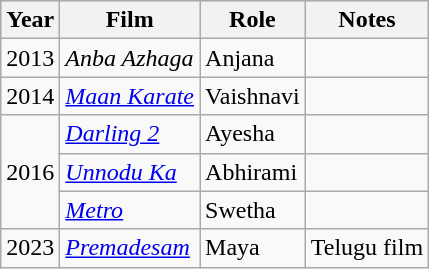<table class="wikitable sortable">
<tr style="background:#ccc; text-align:center;">
<th>Year</th>
<th>Film</th>
<th>Role</th>
<th>Notes</th>
</tr>
<tr>
<td>2013</td>
<td><em>Anba Azhaga</em></td>
<td>Anjana</td>
<td></td>
</tr>
<tr>
<td>2014</td>
<td><em><a href='#'>Maan Karate</a></em></td>
<td>Vaishnavi</td>
<td></td>
</tr>
<tr>
<td rowspan="3">2016</td>
<td><em><a href='#'>Darling 2</a></em></td>
<td>Ayesha</td>
<td></td>
</tr>
<tr>
<td><em><a href='#'>Unnodu Ka</a></em></td>
<td>Abhirami</td>
<td></td>
</tr>
<tr>
<td><em><a href='#'>Metro</a></em></td>
<td>Swetha</td>
<td></td>
</tr>
<tr>
<td>2023</td>
<td><em><a href='#'>Premadesam</a></em></td>
<td>Maya</td>
<td>Telugu film</td>
</tr>
</table>
